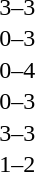<table cellspacing=1 width=70%>
<tr>
<th width=25%></th>
<th width=30%></th>
<th width=15%></th>
<th width=30%></th>
</tr>
<tr>
<td></td>
<td align=right></td>
<td align=center>3–3</td>
<td></td>
</tr>
<tr>
<td></td>
<td align=right></td>
<td align=center>0–3</td>
<td></td>
</tr>
<tr>
<td></td>
<td align=right></td>
<td align=center>0–4</td>
<td></td>
</tr>
<tr>
<td></td>
<td align=right></td>
<td align=center>0–3</td>
<td></td>
</tr>
<tr>
<td></td>
<td align=right></td>
<td align=center>3–3</td>
<td></td>
</tr>
<tr>
<td></td>
<td align=right></td>
<td align=center>1–2</td>
<td></td>
</tr>
</table>
